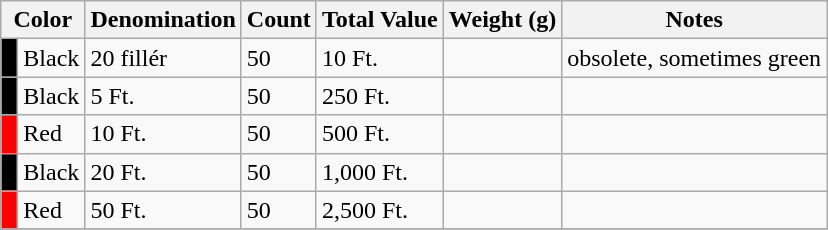<table class="wikitable">
<tr>
<th colspan=2>Color</th>
<th>Denomination</th>
<th>Count</th>
<th>Total Value</th>
<th>Weight (g)</th>
<th>Notes</th>
</tr>
<tr>
<td style="background:Black"> </td>
<td>Black</td>
<td>20 fillér</td>
<td>50</td>
<td>10 Ft.</td>
<td></td>
<td>obsolete, sometimes green</td>
</tr>
<tr>
<td style="background:Black"> </td>
<td>Black</td>
<td>5 Ft.</td>
<td>50</td>
<td>250 Ft.</td>
<td></td>
<td></td>
</tr>
<tr>
<td style="background:Red"> </td>
<td>Red</td>
<td>10 Ft.</td>
<td>50</td>
<td>500 Ft.</td>
<td></td>
<td></td>
</tr>
<tr>
<td style="background:Black"> </td>
<td>Black</td>
<td>20 Ft.</td>
<td>50</td>
<td>1,000 Ft.</td>
<td></td>
<td></td>
</tr>
<tr>
<td style="background:Red"> </td>
<td>Red</td>
<td>50 Ft.</td>
<td>50</td>
<td>2,500 Ft.</td>
<td></td>
<td></td>
</tr>
<tr>
</tr>
</table>
